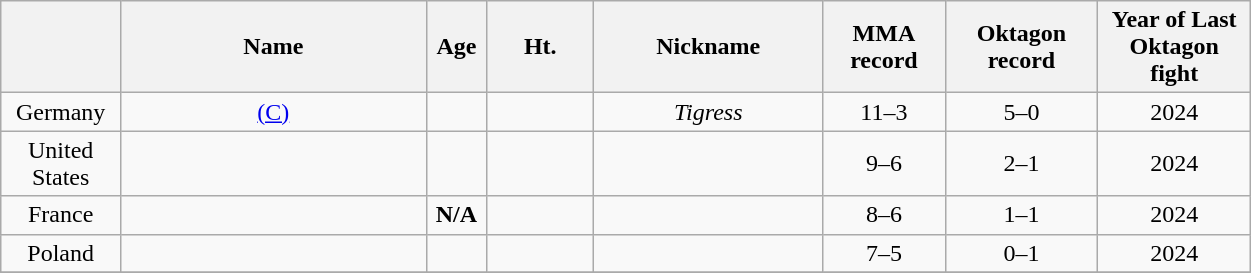<table class="wikitable sortable" width="66%" style="text-align:center;">
<tr>
<th width=7%></th>
<th width=20%>Name</th>
<th width=3%>Age</th>
<th width=7%>Ht.</th>
<th width=15%>Nickname</th>
<th width=8%>MMA record</th>
<th width=10%>Oktagon record</th>
<th width=10%>Year of Last Oktagon fight</th>
</tr>
<tr style="display:none;">
<td>!a</td>
<td>!a</td>
<td>!a</td>
<td>-9999</td>
</tr>
<tr>
<td><span>Germany</span></td>
<td> <a href='#'>(C)</a></td>
<td></td>
<td></td>
<td><em>Tigress</em></td>
<td>11–3</td>
<td>5–0</td>
<td>2024</td>
</tr>
<tr>
<td><span>United States</span></td>
<td></td>
<td></td>
<td></td>
<td></td>
<td>9–6</td>
<td>2–1</td>
<td>2024</td>
</tr>
<tr>
<td><span>France</span></td>
<td></td>
<td><strong>N/A</strong></td>
<td></td>
<td></td>
<td>8–6</td>
<td>1–1</td>
<td>2024</td>
</tr>
<tr>
<td><span>Poland</span></td>
<td></td>
<td></td>
<td></td>
<td></td>
<td>7–5</td>
<td>0–1</td>
<td>2024</td>
</tr>
<tr>
</tr>
</table>
